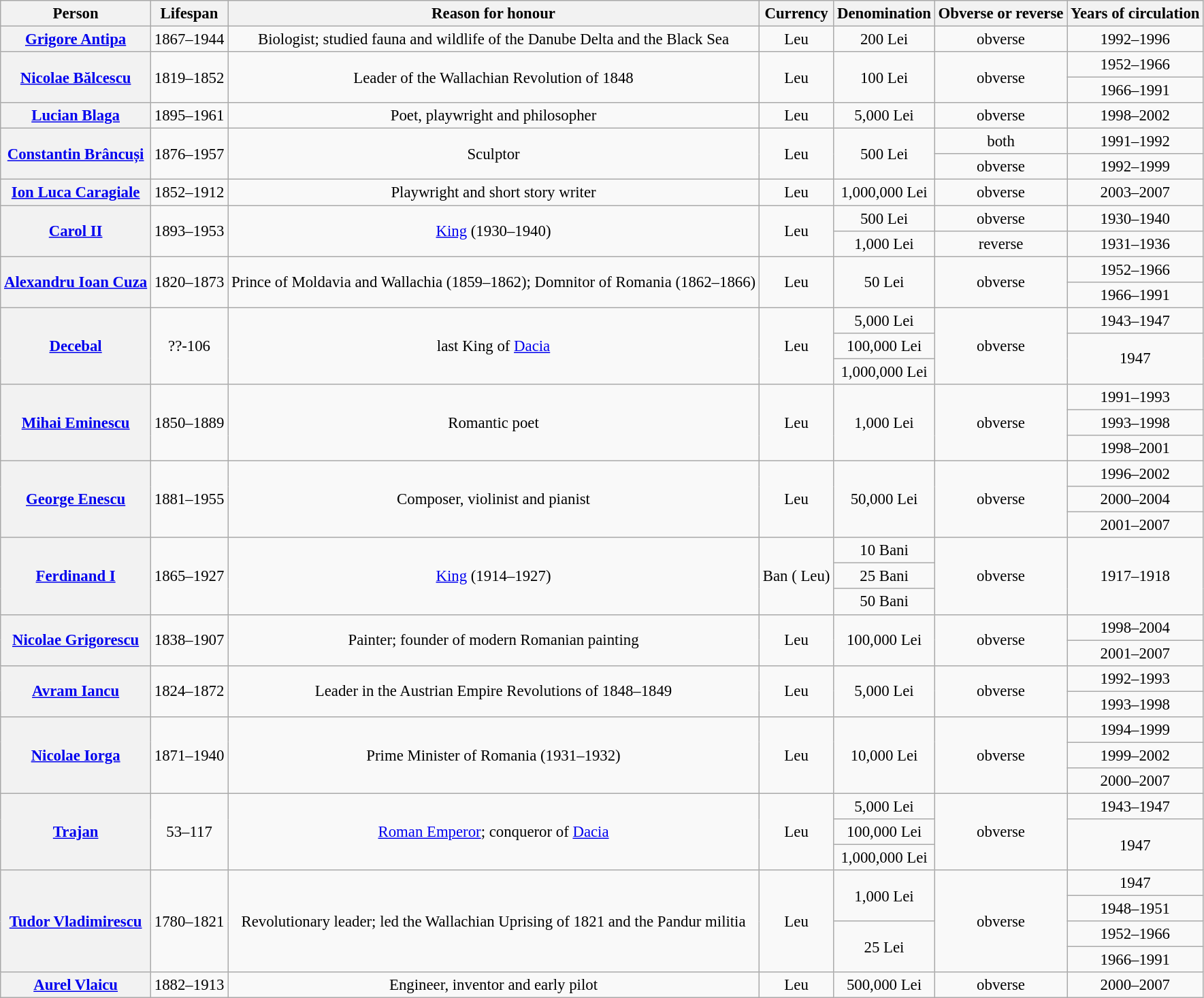<table class="wikitable" style="font-size:95%; text-align:center;">
<tr>
<th>Person</th>
<th>Lifespan</th>
<th>Reason for honour</th>
<th>Currency</th>
<th>Denomination</th>
<th>Obverse or reverse</th>
<th>Years of circulation</th>
</tr>
<tr>
<th><a href='#'>Grigore Antipa</a></th>
<td>1867–1944</td>
<td>Biologist; studied fauna and wildlife of the Danube Delta and the Black Sea</td>
<td>Leu</td>
<td>200 Lei</td>
<td>obverse</td>
<td>1992–1996</td>
</tr>
<tr>
<th rowspan="2"><a href='#'>Nicolae Bălcescu</a></th>
<td rowspan="2">1819–1852</td>
<td rowspan="2">Leader of the Wallachian Revolution of 1848</td>
<td rowspan="2">Leu</td>
<td rowspan="2">100 Lei</td>
<td rowspan="2">obverse</td>
<td>1952–1966</td>
</tr>
<tr>
<td>1966–1991</td>
</tr>
<tr>
<th><a href='#'>Lucian Blaga</a></th>
<td>1895–1961</td>
<td>Poet, playwright and philosopher</td>
<td>Leu</td>
<td>5,000 Lei</td>
<td>obverse</td>
<td>1998–2002</td>
</tr>
<tr>
<th rowspan="2"><a href='#'>Constantin Brâncuși</a></th>
<td rowspan="2">1876–1957</td>
<td rowspan="2">Sculptor</td>
<td rowspan="2">Leu</td>
<td rowspan="2">500 Lei</td>
<td>both</td>
<td>1991–1992</td>
</tr>
<tr>
<td>obverse</td>
<td>1992–1999</td>
</tr>
<tr>
<th><a href='#'>Ion Luca Caragiale</a></th>
<td>1852–1912</td>
<td>Playwright and short story writer</td>
<td>Leu</td>
<td>1,000,000 Lei</td>
<td>obverse</td>
<td>2003–2007</td>
</tr>
<tr>
<th rowspan="2"><a href='#'>Carol II</a></th>
<td rowspan="2">1893–1953</td>
<td rowspan="2"><a href='#'>King</a> (1930–1940)</td>
<td rowspan="2">Leu</td>
<td>500 Lei</td>
<td>obverse</td>
<td>1930–1940</td>
</tr>
<tr>
<td>1,000 Lei</td>
<td>reverse</td>
<td>1931–1936</td>
</tr>
<tr>
<th rowspan="2"><a href='#'>Alexandru Ioan Cuza</a></th>
<td rowspan="2">1820–1873</td>
<td rowspan="2">Prince of Moldavia and Wallachia (1859–1862); Domnitor of Romania (1862–1866)</td>
<td rowspan="2">Leu</td>
<td rowspan="2">50 Lei</td>
<td rowspan="2">obverse</td>
<td>1952–1966</td>
</tr>
<tr>
<td>1966–1991</td>
</tr>
<tr>
<th rowspan="3"><a href='#'>Decebal</a></th>
<td rowspan="3">??-106</td>
<td rowspan="3">last King of <a href='#'>Dacia</a></td>
<td rowspan="3">Leu</td>
<td>5,000 Lei</td>
<td rowspan="3">obverse</td>
<td>1943–1947</td>
</tr>
<tr>
<td>100,000 Lei</td>
<td rowspan="2">1947</td>
</tr>
<tr>
<td>1,000,000 Lei</td>
</tr>
<tr>
<th rowspan="3"><a href='#'>Mihai Eminescu</a></th>
<td rowspan="3">1850–1889</td>
<td rowspan="3">Romantic poet</td>
<td rowspan="3">Leu</td>
<td rowspan="3">1,000 Lei</td>
<td rowspan="3">obverse</td>
<td>1991–1993</td>
</tr>
<tr>
<td>1993–1998</td>
</tr>
<tr>
<td>1998–2001</td>
</tr>
<tr>
<th rowspan="3"><a href='#'>George Enescu</a></th>
<td rowspan="3">1881–1955</td>
<td rowspan="3">Composer, violinist and pianist</td>
<td rowspan="3">Leu</td>
<td rowspan="3">50,000 Lei</td>
<td rowspan="3">obverse</td>
<td>1996–2002</td>
</tr>
<tr>
<td>2000–2004</td>
</tr>
<tr>
<td>2001–2007</td>
</tr>
<tr>
<th rowspan="3"><a href='#'>Ferdinand I</a></th>
<td rowspan="3">1865–1927</td>
<td rowspan="3"><a href='#'>King</a> (1914–1927)</td>
<td rowspan="3">Ban ( Leu)</td>
<td>10 Bani</td>
<td rowspan="3">obverse</td>
<td rowspan="3">1917–1918</td>
</tr>
<tr>
<td>25 Bani</td>
</tr>
<tr>
<td>50 Bani</td>
</tr>
<tr>
<th rowspan="2"><a href='#'>Nicolae Grigorescu</a></th>
<td rowspan="2">1838–1907</td>
<td rowspan="2">Painter; founder of modern Romanian painting</td>
<td rowspan="2">Leu</td>
<td rowspan="2">100,000 Lei</td>
<td rowspan="2">obverse</td>
<td>1998–2004</td>
</tr>
<tr>
<td>2001–2007</td>
</tr>
<tr>
<th rowspan="2"><a href='#'>Avram Iancu</a></th>
<td rowspan="2">1824–1872</td>
<td rowspan="2">Leader in the Austrian Empire Revolutions of 1848–1849</td>
<td rowspan="2">Leu</td>
<td rowspan="2">5,000 Lei</td>
<td rowspan="2">obverse</td>
<td>1992–1993</td>
</tr>
<tr>
<td>1993–1998</td>
</tr>
<tr>
<th rowspan="3"><a href='#'>Nicolae Iorga</a></th>
<td rowspan="3">1871–1940</td>
<td rowspan="3">Prime Minister of Romania (1931–1932)</td>
<td rowspan="3">Leu</td>
<td rowspan="3">10,000 Lei</td>
<td rowspan="3">obverse</td>
<td>1994–1999</td>
</tr>
<tr>
<td>1999–2002</td>
</tr>
<tr>
<td>2000–2007</td>
</tr>
<tr>
<th rowspan="3"><a href='#'>Trajan</a></th>
<td rowspan="3">53–117</td>
<td rowspan="3"><a href='#'>Roman Emperor</a>; conqueror of <a href='#'>Dacia</a></td>
<td rowspan="3">Leu</td>
<td>5,000 Lei</td>
<td rowspan="3">obverse</td>
<td>1943–1947</td>
</tr>
<tr>
<td>100,000 Lei</td>
<td rowspan="2">1947</td>
</tr>
<tr>
<td>1,000,000 Lei</td>
</tr>
<tr>
<th rowspan="4"><a href='#'>Tudor Vladimirescu</a></th>
<td rowspan="4">1780–1821</td>
<td rowspan="4">Revolutionary leader; led the Wallachian Uprising of 1821 and the Pandur militia</td>
<td rowspan="4">Leu</td>
<td rowspan="2">1,000 Lei</td>
<td rowspan="4">obverse</td>
<td>1947</td>
</tr>
<tr>
<td>1948–1951</td>
</tr>
<tr>
<td rowspan="2">25 Lei</td>
<td>1952–1966</td>
</tr>
<tr>
<td>1966–1991</td>
</tr>
<tr>
<th><a href='#'>Aurel Vlaicu</a></th>
<td>1882–1913</td>
<td>Engineer, inventor and early pilot</td>
<td>Leu</td>
<td>500,000 Lei</td>
<td>obverse</td>
<td>2000–2007</td>
</tr>
</table>
